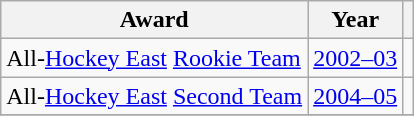<table class="wikitable">
<tr>
<th>Award</th>
<th>Year</th>
<th></th>
</tr>
<tr>
<td>All-<a href='#'>Hockey East</a> <a href='#'>Rookie Team</a></td>
<td><a href='#'>2002–03</a></td>
<td></td>
</tr>
<tr>
<td>All-<a href='#'>Hockey East</a> <a href='#'>Second Team</a></td>
<td><a href='#'>2004–05</a></td>
<td></td>
</tr>
<tr>
</tr>
</table>
